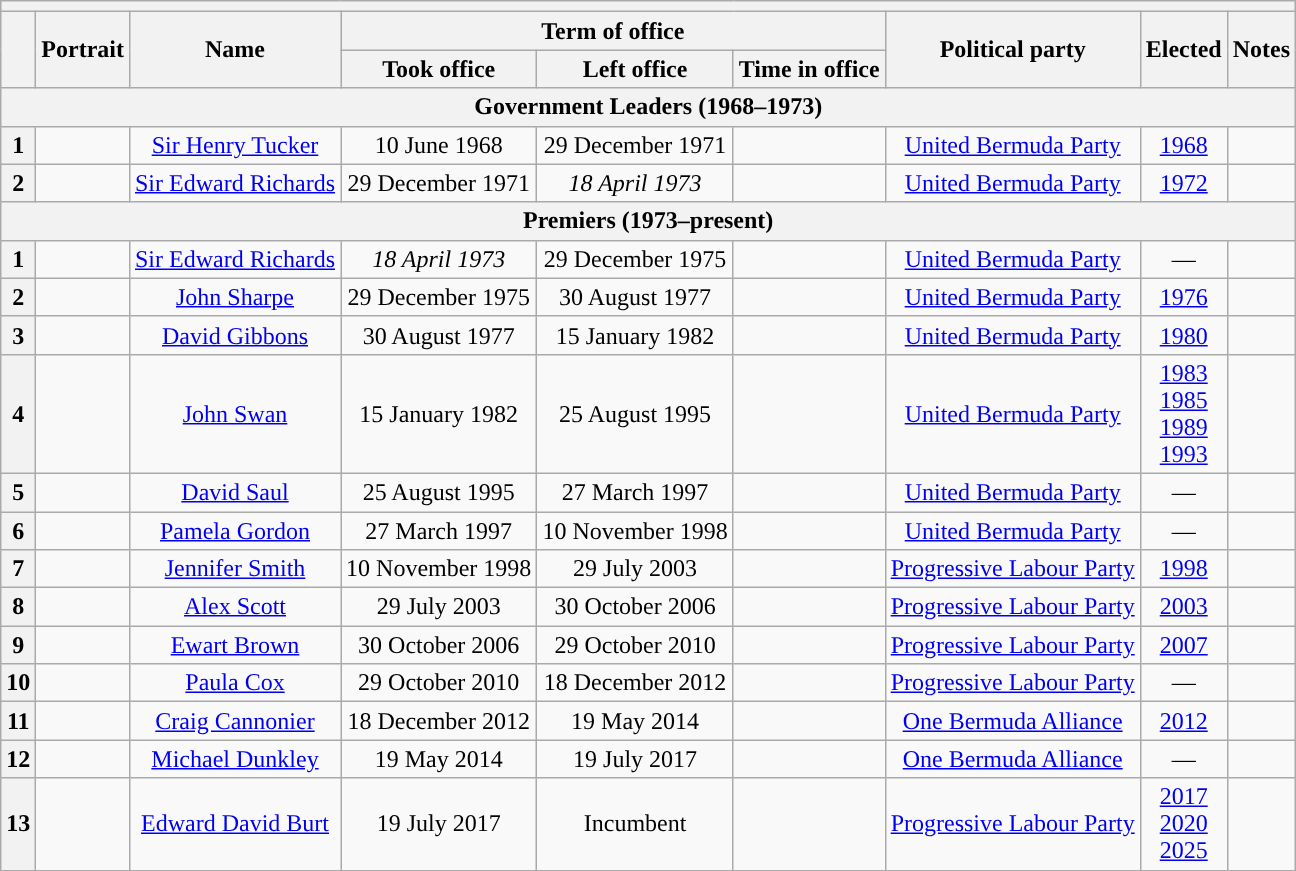<table class="wikitable" style="text-align:center">
<tr>
<th colspan="9">  </th>
</tr>
<tr align=center bgcolor=#ebebeb>
<th rowspan=2></th>
<th rowspan=2>Portrait</th>
<th rowspan=2>Name<br></th>
<th colspan=3>Term of office</th>
<th rowspan=2>Political party</th>
<th rowspan=2>Elected</th>
<th rowspan=2>Notes</th>
</tr>
<tr align=center bgcolor=#ebebeb>
<th>Took office</th>
<th>Left office</th>
<th>Time in office</th>
</tr>
<tr>
<th colspan="9">Government Leaders (1968–1973)</th>
</tr>
<tr>
<th style="background:">1</th>
<td></td>
<td><a href='#'>Sir Henry Tucker</a><br></td>
<td>10 June 1968</td>
<td>29 December 1971</td>
<td></td>
<td><a href='#'>United Bermuda Party</a></td>
<td><a href='#'>1968</a></td>
<td></td>
</tr>
<tr>
<th style="background:">2</th>
<td></td>
<td><a href='#'>Sir Edward Richards</a><br></td>
<td>29 December 1971</td>
<td><em>18 April 1973</em></td>
<td></td>
<td><a href='#'>United Bermuda Party</a></td>
<td><a href='#'>1972</a></td>
<td></td>
</tr>
<tr>
<th colspan="9">Premiers (1973–present)</th>
</tr>
<tr>
<th style="background:">1</th>
<td></td>
<td><a href='#'>Sir Edward Richards</a><br></td>
<td><em>18 April 1973</em></td>
<td>29 December 1975</td>
<td></td>
<td><a href='#'>United Bermuda Party</a></td>
<td>—</td>
<td></td>
</tr>
<tr>
<th style="background:">2</th>
<td></td>
<td><a href='#'>John Sharpe</a><br></td>
<td>29 December 1975</td>
<td>30 August 1977</td>
<td></td>
<td><a href='#'>United Bermuda Party</a></td>
<td><a href='#'>1976</a></td>
<td></td>
</tr>
<tr>
<th style="background:">3</th>
<td></td>
<td><a href='#'>David Gibbons</a><br></td>
<td>30 August 1977</td>
<td>15 January 1982</td>
<td></td>
<td><a href='#'>United Bermuda Party</a></td>
<td><a href='#'>1980</a></td>
<td></td>
</tr>
<tr>
<th style="background:">4</th>
<td></td>
<td><a href='#'>John Swan</a><br></td>
<td>15 January 1982</td>
<td>25 August 1995</td>
<td></td>
<td><a href='#'>United Bermuda Party</a></td>
<td><a href='#'>1983</a><br><a href='#'>1985</a><br><a href='#'>1989</a><br><a href='#'>1993</a></td>
<td></td>
</tr>
<tr>
<th style="background:">5</th>
<td></td>
<td><a href='#'>David Saul</a><br></td>
<td>25 August 1995</td>
<td>27 March 1997</td>
<td></td>
<td><a href='#'>United Bermuda Party</a></td>
<td>—</td>
<td></td>
</tr>
<tr>
<th style="background:">6</th>
<td></td>
<td><a href='#'>Pamela Gordon</a><br></td>
<td>27 March 1997</td>
<td>10 November 1998</td>
<td></td>
<td><a href='#'>United Bermuda Party</a></td>
<td>—</td>
<td></td>
</tr>
<tr>
<th style="background:">7</th>
<td></td>
<td><a href='#'>Jennifer Smith</a><br></td>
<td>10 November 1998</td>
<td>29 July 2003</td>
<td></td>
<td><a href='#'>Progressive Labour Party</a></td>
<td><a href='#'>1998</a></td>
<td></td>
</tr>
<tr>
<th style="background:">8</th>
<td></td>
<td><a href='#'>Alex Scott</a><br></td>
<td>29 July 2003</td>
<td>30 October 2006</td>
<td></td>
<td><a href='#'>Progressive Labour Party</a></td>
<td><a href='#'>2003</a></td>
<td></td>
</tr>
<tr>
<th style="background:">9</th>
<td></td>
<td><a href='#'>Ewart Brown</a><br></td>
<td>30 October 2006</td>
<td>29 October 2010</td>
<td></td>
<td><a href='#'>Progressive Labour Party</a></td>
<td><a href='#'>2007</a></td>
<td></td>
</tr>
<tr>
<th style="background:">10</th>
<td></td>
<td><a href='#'>Paula Cox</a><br></td>
<td>29 October 2010</td>
<td>18 December 2012</td>
<td></td>
<td><a href='#'>Progressive Labour Party</a></td>
<td>—</td>
<td></td>
</tr>
<tr>
<th style="background:">11</th>
<td></td>
<td><a href='#'>Craig Cannonier</a><br></td>
<td>18 December 2012</td>
<td>19 May 2014</td>
<td></td>
<td><a href='#'>One Bermuda Alliance</a></td>
<td><a href='#'>2012</a></td>
<td></td>
</tr>
<tr>
<th style="background:">12</th>
<td></td>
<td><a href='#'>Michael Dunkley</a><br></td>
<td>19 May 2014</td>
<td>19 July 2017</td>
<td></td>
<td><a href='#'>One Bermuda Alliance</a></td>
<td>—</td>
<td></td>
</tr>
<tr>
<th style="background:">13</th>
<td></td>
<td><a href='#'>Edward David Burt</a><br></td>
<td>19 July 2017</td>
<td>Incumbent</td>
<td></td>
<td><a href='#'>Progressive Labour Party</a></td>
<td><a href='#'>2017</a><br><a href='#'>2020</a><br><a href='#'>2025</a></td>
<td></td>
</tr>
</table>
